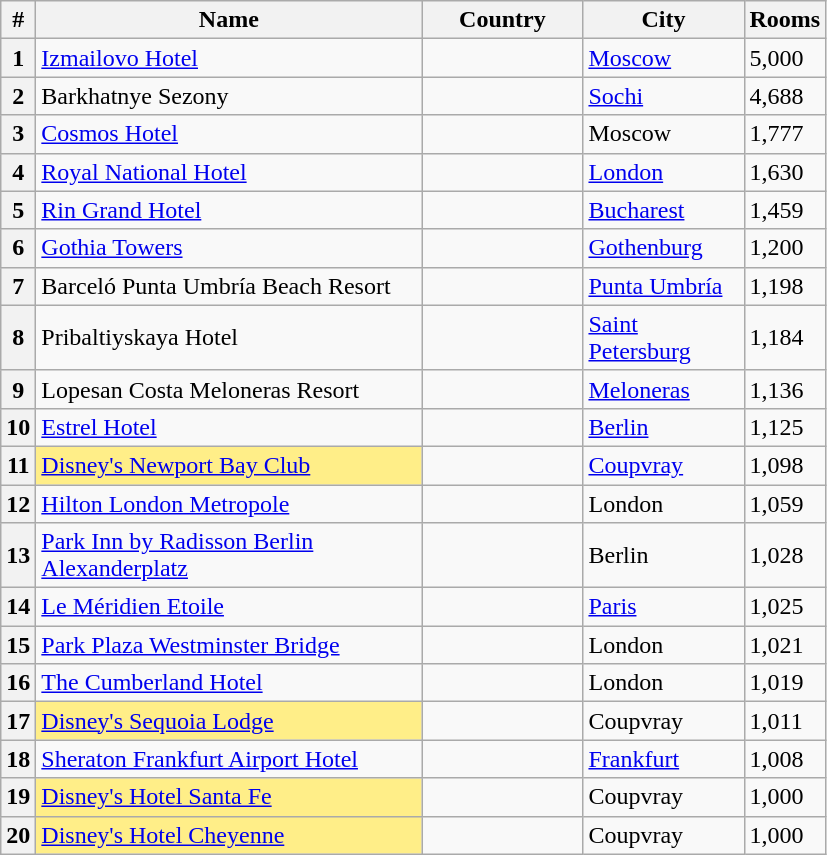<table class="wikitable sortable">
<tr>
<th style="width:5px;">#</th>
<th style="width:250px;">Name</th>
<th style="width:100px;">Country</th>
<th style="width:100px;">City</th>
<th>Rooms</th>
</tr>
<tr>
<th>1</th>
<td><a href='#'>Izmailovo Hotel</a></td>
<td></td>
<td><a href='#'>Moscow</a></td>
<td>5,000</td>
</tr>
<tr>
<th>2</th>
<td>Barkhatnye Sezony</td>
<td></td>
<td><a href='#'>Sochi</a></td>
<td>4,688</td>
</tr>
<tr>
<th>3</th>
<td><a href='#'>Cosmos Hotel</a></td>
<td></td>
<td>Moscow</td>
<td>1,777</td>
</tr>
<tr>
<th>4</th>
<td><a href='#'>Royal National Hotel</a></td>
<td></td>
<td><a href='#'>London</a></td>
<td>1,630</td>
</tr>
<tr>
<th>5</th>
<td><a href='#'>Rin Grand Hotel</a></td>
<td></td>
<td><a href='#'>Bucharest</a></td>
<td>1,459</td>
</tr>
<tr>
<th>6</th>
<td><a href='#'>Gothia Towers</a></td>
<td></td>
<td><a href='#'>Gothenburg</a></td>
<td>1,200</td>
</tr>
<tr>
<th>7</th>
<td>Barceló Punta Umbría Beach Resort</td>
<td></td>
<td><a href='#'>Punta Umbría</a></td>
<td>1,198</td>
</tr>
<tr>
<th>8</th>
<td>Pribaltiyskaya Hotel</td>
<td></td>
<td><a href='#'>Saint Petersburg</a></td>
<td>1,184</td>
</tr>
<tr>
<th>9</th>
<td>Lopesan Costa Meloneras Resort</td>
<td></td>
<td><a href='#'>Meloneras</a></td>
<td>1,136</td>
</tr>
<tr>
<th>10</th>
<td><a href='#'>Estrel Hotel</a></td>
<td></td>
<td><a href='#'>Berlin</a></td>
<td>1,125</td>
</tr>
<tr>
<th>11</th>
<td style="background:#fe8"><a href='#'>Disney's Newport Bay Club</a></td>
<td></td>
<td><a href='#'>Coupvray</a></td>
<td>1,098</td>
</tr>
<tr>
<th>12</th>
<td><a href='#'>Hilton London Metropole</a></td>
<td></td>
<td>London</td>
<td>1,059</td>
</tr>
<tr>
<th>13</th>
<td><a href='#'>Park Inn by Radisson Berlin Alexanderplatz</a></td>
<td></td>
<td>Berlin</td>
<td>1,028</td>
</tr>
<tr>
<th>14</th>
<td><a href='#'>Le Méridien Etoile</a></td>
<td></td>
<td><a href='#'>Paris</a></td>
<td>1,025</td>
</tr>
<tr>
<th>15</th>
<td><a href='#'>Park Plaza Westminster Bridge</a></td>
<td></td>
<td>London</td>
<td>1,021</td>
</tr>
<tr>
<th>16</th>
<td><a href='#'>The Cumberland Hotel</a></td>
<td></td>
<td>London</td>
<td>1,019</td>
</tr>
<tr>
<th>17</th>
<td style="background:#fe8"><a href='#'>Disney's Sequoia Lodge</a></td>
<td></td>
<td>Coupvray</td>
<td>1,011</td>
</tr>
<tr>
<th>18</th>
<td><a href='#'>Sheraton Frankfurt Airport Hotel</a></td>
<td></td>
<td><a href='#'>Frankfurt</a></td>
<td>1,008</td>
</tr>
<tr>
<th>19</th>
<td style="background:#fe8"><a href='#'>Disney's Hotel Santa Fe</a></td>
<td></td>
<td>Coupvray</td>
<td>1,000</td>
</tr>
<tr>
<th>20</th>
<td style="background:#fe8"><a href='#'>Disney's Hotel Cheyenne</a></td>
<td></td>
<td>Coupvray</td>
<td>1,000</td>
</tr>
</table>
